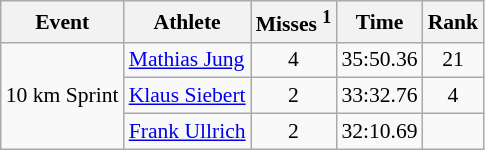<table class="wikitable" style="font-size:90%">
<tr>
<th>Event</th>
<th>Athlete</th>
<th>Misses <sup>1</sup></th>
<th>Time</th>
<th>Rank</th>
</tr>
<tr>
<td rowspan="3">10 km Sprint</td>
<td><a href='#'>Mathias Jung</a></td>
<td style="text-align:center;">4</td>
<td style="text-align:center;">35:50.36</td>
<td style="text-align:center;">21</td>
</tr>
<tr>
<td><a href='#'>Klaus Siebert</a></td>
<td style="text-align:center;">2</td>
<td style="text-align:center;">33:32.76</td>
<td style="text-align:center;">4</td>
</tr>
<tr>
<td><a href='#'>Frank Ullrich</a></td>
<td style="text-align:center;">2</td>
<td style="text-align:center;">32:10.69</td>
<td style="text-align:center;"></td>
</tr>
</table>
